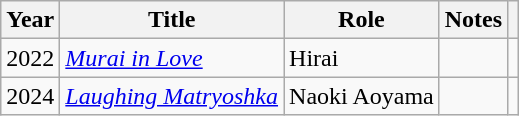<table class="wikitable sortable">
<tr>
<th>Year</th>
<th>Title</th>
<th>Role</th>
<th class="unsortable">Notes</th>
<th class="unsortable"></th>
</tr>
<tr>
<td>2022</td>
<td><em><a href='#'>Murai in Love</a></em></td>
<td>Hirai</td>
<td></td>
<td></td>
</tr>
<tr>
<td>2024</td>
<td><em><a href='#'>Laughing Matryoshka</a></em></td>
<td>Naoki Aoyama</td>
<td></td>
<td></td>
</tr>
</table>
